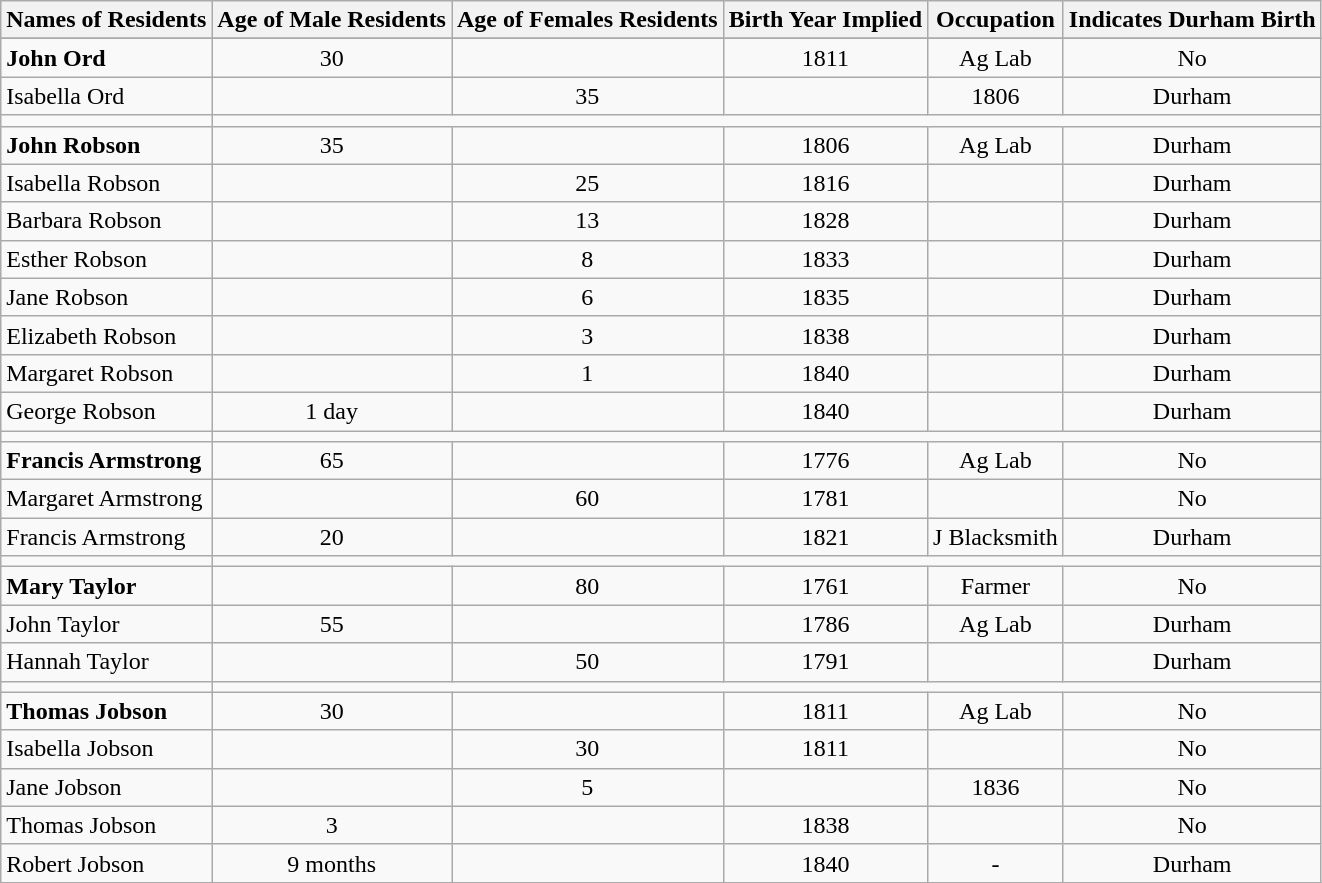<table class="wikitable unsortable" style="text-align:center">
<tr>
<th>Names of Residents</th>
<th>Age of Male Residents</th>
<th>Age of Females Residents</th>
<th>Birth Year Implied</th>
<th>Occupation</th>
<th>Indicates Durham Birth</th>
</tr>
<tr>
</tr>
<tr>
<td style="text-align:left"><strong>John 	Ord</strong></td>
<td>30</td>
<td></td>
<td>1811</td>
<td>Ag Lab</td>
<td>No</td>
</tr>
<tr>
<td style="text-align:left">Isabella 	Ord</td>
<td></td>
<td>35</td>
<td></td>
<td>1806</td>
<td>Durham</td>
</tr>
<tr>
<td></td>
</tr>
<tr>
<td style="text-align:left"><strong>John 	Robson</strong></td>
<td>35</td>
<td></td>
<td>1806</td>
<td>Ag Lab</td>
<td>Durham</td>
</tr>
<tr>
<td style="text-align:left">Isabella 	Robson</td>
<td></td>
<td>25</td>
<td>1816</td>
<td></td>
<td>Durham</td>
</tr>
<tr>
<td style="text-align:left">Barbara 	Robson</td>
<td></td>
<td>13</td>
<td>1828</td>
<td></td>
<td>Durham</td>
</tr>
<tr>
<td style="text-align:left">Esther 	Robson</td>
<td></td>
<td>8</td>
<td>1833</td>
<td></td>
<td>Durham</td>
</tr>
<tr>
<td style="text-align:left">Jane 	Robson</td>
<td></td>
<td>6</td>
<td>1835</td>
<td></td>
<td>Durham</td>
</tr>
<tr>
<td style="text-align:left">Elizabeth 	Robson</td>
<td></td>
<td>3</td>
<td>1838</td>
<td></td>
<td>Durham</td>
</tr>
<tr>
<td style="text-align:left">Margaret 	Robson</td>
<td></td>
<td>1</td>
<td>1840</td>
<td></td>
<td>Durham</td>
</tr>
<tr>
<td style="text-align:left">George 	Robson</td>
<td>1 day</td>
<td></td>
<td>1840</td>
<td></td>
<td>Durham</td>
</tr>
<tr>
<td></td>
</tr>
<tr>
<td style="text-align:left"><strong>Francis 	Armstrong</strong></td>
<td>65</td>
<td></td>
<td>1776</td>
<td>Ag Lab</td>
<td>No</td>
</tr>
<tr>
<td style="text-align:left">Margaret 	Armstrong</td>
<td></td>
<td>60</td>
<td>1781</td>
<td></td>
<td>No</td>
</tr>
<tr>
<td style="text-align:left">Francis 	Armstrong</td>
<td>20</td>
<td></td>
<td>1821</td>
<td>J Blacksmith</td>
<td>Durham</td>
</tr>
<tr>
<td></td>
</tr>
<tr>
<td style="text-align:left"><strong>Mary 	Taylor</strong></td>
<td></td>
<td>80</td>
<td>1761</td>
<td>Farmer</td>
<td>No</td>
</tr>
<tr>
<td style="text-align:left">John 	Taylor</td>
<td>55</td>
<td></td>
<td>1786</td>
<td>Ag Lab</td>
<td>Durham</td>
</tr>
<tr>
<td style="text-align:left">Hannah 	Taylor</td>
<td></td>
<td>50</td>
<td>1791</td>
<td></td>
<td>Durham</td>
</tr>
<tr>
<td></td>
</tr>
<tr>
<td style="text-align:left"><strong>Thomas 	Jobson</strong></td>
<td>30</td>
<td></td>
<td>1811</td>
<td>Ag Lab</td>
<td>No</td>
</tr>
<tr>
<td style="text-align:left">Isabella 	Jobson</td>
<td></td>
<td>30</td>
<td>1811</td>
<td></td>
<td>No</td>
</tr>
<tr>
<td style="text-align:left">Jane 	Jobson</td>
<td></td>
<td>5</td>
<td></td>
<td>1836</td>
<td>No</td>
</tr>
<tr>
<td style="text-align:left">Thomas 	Jobson</td>
<td>3</td>
<td></td>
<td>1838</td>
<td></td>
<td>No</td>
</tr>
<tr>
<td style="text-align:left">Robert 	Jobson</td>
<td>9 months</td>
<td></td>
<td>1840</td>
<td>-</td>
<td>Durham</td>
</tr>
<tr>
</tr>
</table>
